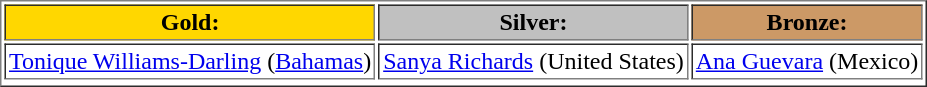<table border="1" Cellpadding="2">
<tr>
<td style="text-align:center;background-color:gold;"><strong>Gold:</strong></td>
<td style="text-align:center;background-color:silver;"><strong>Silver:</strong></td>
<td style="text-align:center;background-color:#CC9966;"><strong>Bronze:</strong></td>
</tr>
<tr>
<td> <a href='#'>Tonique Williams-Darling</a> (<a href='#'>Bahamas</a>)</td>
<td> <a href='#'>Sanya Richards</a> (United States)</td>
<td> <a href='#'>Ana Guevara</a> (Mexico)</td>
</tr>
<tr>
</tr>
</table>
